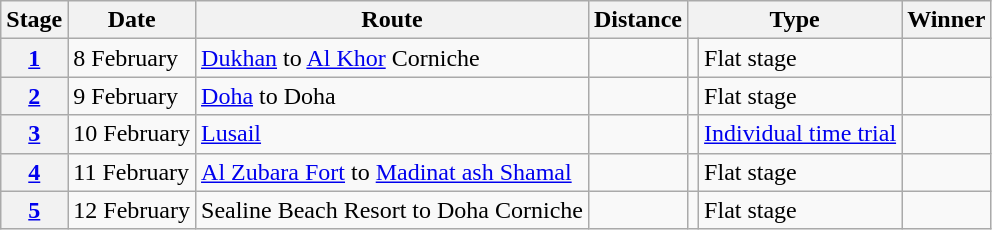<table class="wikitable">
<tr>
<th scope="col">Stage</th>
<th scope="col">Date</th>
<th scope="col">Route</th>
<th scope="col">Distance</th>
<th colspan="2" scope="col">Type</th>
<th scope="col">Winner</th>
</tr>
<tr>
<th scope="row"><a href='#'>1</a></th>
<td>8 February</td>
<td><a href='#'>Dukhan</a> to <a href='#'>Al Khor</a> Corniche</td>
<td style="text-align:center;"></td>
<td></td>
<td>Flat stage</td>
<td></td>
</tr>
<tr>
<th scope="row"><a href='#'>2</a></th>
<td>9 February</td>
<td><a href='#'>Doha</a> to Doha</td>
<td style="text-align:center;"></td>
<td></td>
<td>Flat stage</td>
<td></td>
</tr>
<tr>
<th scope="row"><a href='#'>3</a></th>
<td>10 February</td>
<td><a href='#'>Lusail</a></td>
<td style="text-align:center;"></td>
<td></td>
<td><a href='#'>Individual time trial</a></td>
<td></td>
</tr>
<tr>
<th scope="row"><a href='#'>4</a></th>
<td>11 February</td>
<td><a href='#'>Al Zubara Fort</a> to <a href='#'>Madinat ash Shamal</a></td>
<td style="text-align:center;"></td>
<td></td>
<td>Flat stage</td>
<td></td>
</tr>
<tr>
<th scope="row"><a href='#'>5</a></th>
<td>12 February</td>
<td>Sealine Beach Resort to Doha Corniche</td>
<td style="text-align:center;"></td>
<td></td>
<td>Flat stage</td>
<td></td>
</tr>
</table>
